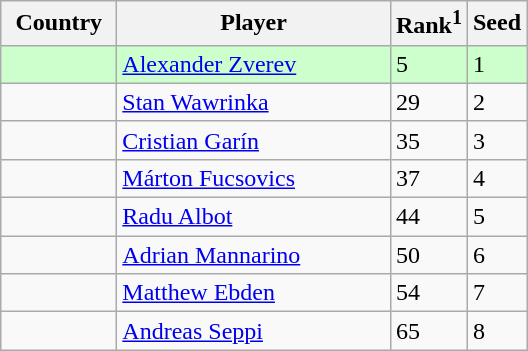<table class="sortable wikitable">
<tr>
<th width="70">Country</th>
<th width="175">Player</th>
<th>Rank<sup>1</sup></th>
<th>Seed</th>
</tr>
<tr bgcolor=#cfc>
<td></td>
<td><a href='#'>Alexander Zverev</a></td>
<td>5</td>
<td>1</td>
</tr>
<tr>
<td></td>
<td><a href='#'>Stan Wawrinka</a></td>
<td>29</td>
<td>2</td>
</tr>
<tr>
<td></td>
<td><a href='#'>Cristian Garín</a></td>
<td>35</td>
<td>3</td>
</tr>
<tr>
<td></td>
<td><a href='#'>Márton Fucsovics</a></td>
<td>37</td>
<td>4</td>
</tr>
<tr>
<td></td>
<td><a href='#'>Radu Albot</a></td>
<td>44</td>
<td>5</td>
</tr>
<tr>
<td></td>
<td><a href='#'>Adrian Mannarino</a></td>
<td>50</td>
<td>6</td>
</tr>
<tr>
<td></td>
<td><a href='#'>Matthew Ebden</a></td>
<td>54</td>
<td>7</td>
</tr>
<tr>
<td></td>
<td><a href='#'>Andreas Seppi</a></td>
<td>65</td>
<td>8</td>
</tr>
</table>
